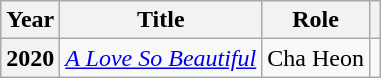<table class="wikitable plainrowheaders sortable">
<tr>
<th scope="col">Year</th>
<th scope="col">Title</th>
<th scope="col">Role</th>
<th scope="col" class="unsortable"></th>
</tr>
<tr>
<th scope="row">2020</th>
<td><em><a href='#'>A Love So Beautiful</a></em></td>
<td>Cha Heon</td>
<td style="text-align:center"></td>
</tr>
</table>
